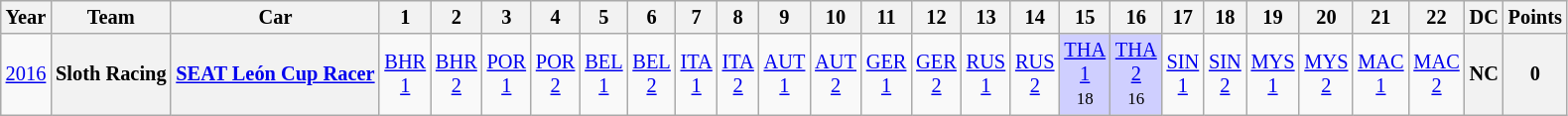<table class="wikitable" style="text-align:center; font-size:85%">
<tr>
<th>Year</th>
<th>Team</th>
<th>Car</th>
<th>1</th>
<th>2</th>
<th>3</th>
<th>4</th>
<th>5</th>
<th>6</th>
<th>7</th>
<th>8</th>
<th>9</th>
<th>10</th>
<th>11</th>
<th>12</th>
<th>13</th>
<th>14</th>
<th>15</th>
<th>16</th>
<th>17</th>
<th>18</th>
<th>19</th>
<th>20</th>
<th>21</th>
<th>22</th>
<th>DC</th>
<th>Points</th>
</tr>
<tr>
<td><a href='#'>2016</a></td>
<th>Sloth Racing</th>
<th><a href='#'>SEAT León Cup Racer</a></th>
<td><a href='#'>BHR<br>1</a></td>
<td><a href='#'>BHR<br>2</a></td>
<td><a href='#'>POR<br>1</a></td>
<td><a href='#'>POR<br>2</a></td>
<td><a href='#'>BEL<br>1</a></td>
<td><a href='#'>BEL<br>2</a></td>
<td><a href='#'>ITA<br>1</a></td>
<td><a href='#'>ITA<br>2</a></td>
<td><a href='#'>AUT<br>1</a></td>
<td><a href='#'>AUT<br>2</a></td>
<td><a href='#'>GER<br>1</a></td>
<td><a href='#'>GER<br>2</a></td>
<td><a href='#'>RUS<br>1</a></td>
<td><a href='#'>RUS<br>2</a></td>
<td style="background:#CFCFFF;"><a href='#'>THA<br>1</a><br><small>18</small></td>
<td style="background:#CFCFFF;"><a href='#'>THA<br>2</a><br><small>16</small></td>
<td><a href='#'>SIN<br>1</a></td>
<td><a href='#'>SIN<br>2</a></td>
<td><a href='#'>MYS<br>1</a></td>
<td><a href='#'>MYS<br>2</a></td>
<td><a href='#'>MAC<br>1</a></td>
<td><a href='#'>MAC<br>2</a></td>
<th>NC</th>
<th>0</th>
</tr>
</table>
